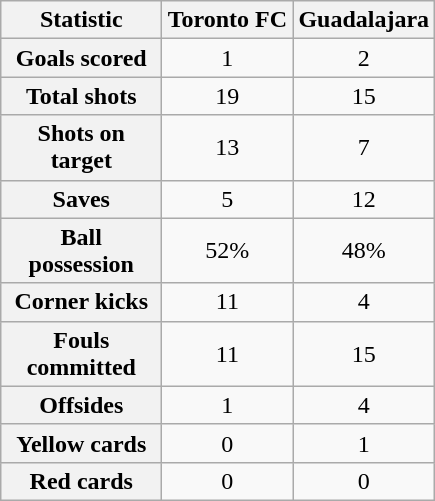<table class="wikitable plainrowheaders" style="text-align:center">
<tr>
<th scope="col" style="width:100px">Statistic</th>
<th scope="col" style="width:80px">Toronto FC</th>
<th scope="col" style="width:80px">Guadalajara</th>
</tr>
<tr>
<th scope=row>Goals scored</th>
<td>1</td>
<td>2</td>
</tr>
<tr>
<th scope=row>Total shots</th>
<td>19</td>
<td>15</td>
</tr>
<tr>
<th scope=row>Shots on target</th>
<td>13</td>
<td>7</td>
</tr>
<tr>
<th scope=row>Saves</th>
<td>5</td>
<td>12</td>
</tr>
<tr>
<th scope=row>Ball possession</th>
<td>52%</td>
<td>48%</td>
</tr>
<tr>
<th scope=row>Corner kicks</th>
<td>11</td>
<td>4</td>
</tr>
<tr>
<th scope=row>Fouls committed</th>
<td>11</td>
<td>15</td>
</tr>
<tr>
<th scope=row>Offsides</th>
<td>1</td>
<td>4</td>
</tr>
<tr>
<th scope=row>Yellow cards</th>
<td>0</td>
<td>1</td>
</tr>
<tr>
<th scope=row>Red cards</th>
<td>0</td>
<td>0</td>
</tr>
</table>
